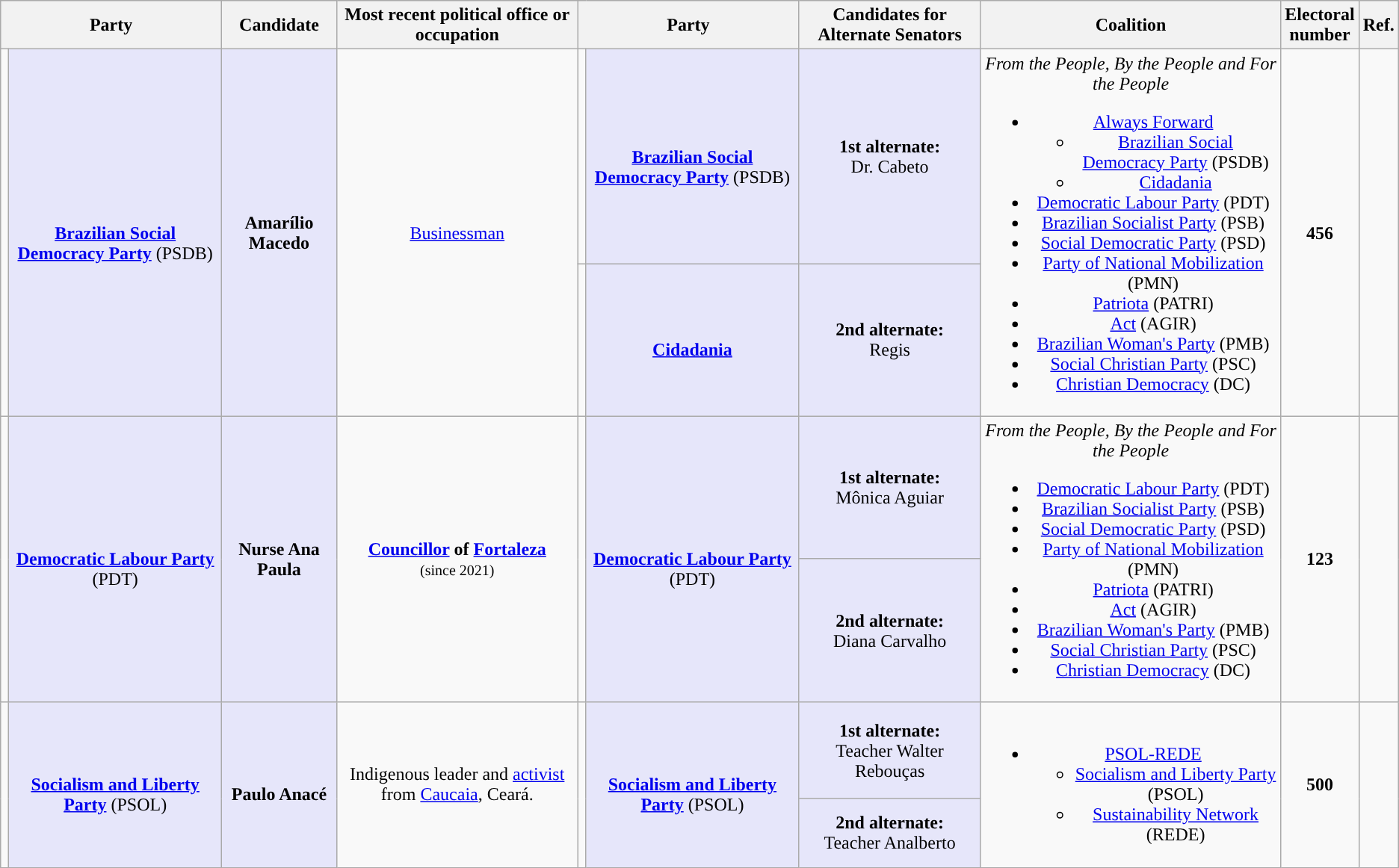<table class="wikitable" style="text-align:center;">
<tr>
<th colspan="2">Party</th>
<th>Candidate</th>
<th>Most recent political office or occupation</th>
<th colspan="2">Party</th>
<th>Candidates for Alternate Senators</th>
<th>Coalition</th>
<th>Electoral<br>number</th>
<th>Ref.</th>
</tr>
<tr>
<td rowspan="2" style="background-color:"></td>
<td rowspan="2" style="background:lavender;"><br><strong><a href='#'>Brazilian Social Democracy Party</a></strong> (PSDB)</td>
<td rowspan="2" style="background:lavender;"><strong>Amarílio Macedo</strong></td>
<td rowspan="2"><a href='#'>Businessman</a></td>
<td style="background-color:"></td>
<td style="background:lavender;"><br><strong><a href='#'>Brazilian Social Democracy Party</a></strong> (PSDB)</td>
<td style="background:lavender;"><strong>1st alternate:</strong><br>Dr. Cabeto</td>
<td rowspan="2"><em>From the People, By the People and For the People</em><br><ul><li><a href='#'>Always Forward</a><ul><li><a href='#'>Brazilian Social Democracy Party</a> (PSDB)</li><li><a href='#'>Cidadania</a></li></ul></li><li><a href='#'>Democratic Labour Party</a> (PDT)</li><li><a href='#'>Brazilian Socialist Party</a> (PSB)</li><li><a href='#'>Social Democratic Party</a> (PSD)</li><li><a href='#'>Party of National Mobilization</a> (PMN)</li><li><a href='#'>Patriota</a> (PATRI)</li><li><a href='#'>Act</a> (AGIR)</li><li><a href='#'>Brazilian Woman's Party</a> (PMB)</li><li><a href='#'>Social Christian Party</a> (PSC)</li><li><a href='#'>Christian Democracy</a> (DC)</li></ul></td>
<td rowspan="2"><strong>456</strong></td>
<td rowspan="2"></td>
</tr>
<tr>
<td style="background-color:"></td>
<td style="background:lavender;"><br><strong><a href='#'>Cidadania</a></strong></td>
<td style="background:lavender;"><strong>2nd alternate:</strong><br>Regis</td>
</tr>
<tr>
<td rowspan="2" style="background-color:"></td>
<td rowspan="2"  style="background:lavender;"><strong><br><a href='#'>Democratic Labour Party</a></strong> (PDT)</td>
<td rowspan="2" style="background:lavender;"><strong>Nurse Ana Paula</strong></td>
<td rowspan="2"><strong><a href='#'>Councillor</a> of <a href='#'>Fortaleza</a></strong><br><small>(since 2021)</small></td>
<td rowspan="2" style="background-color:"></td>
<td rowspan="2" style="background:lavender;"><strong><br><a href='#'>Democratic Labour Party</a></strong> (PDT)</td>
<td style="background:lavender;"><strong>1st alternate:</strong><br>Mônica Aguiar</td>
<td rowspan="2"><em>From the People, By the People and For the People</em><br><ul><li><a href='#'>Democratic Labour Party</a> (PDT)</li><li><a href='#'>Brazilian Socialist Party</a> (PSB)</li><li><a href='#'>Social Democratic Party</a> (PSD)</li><li><a href='#'>Party of National Mobilization</a> (PMN)</li><li><a href='#'>Patriota</a> (PATRI)</li><li><a href='#'>Act</a> (AGIR)</li><li><a href='#'>Brazilian Woman's Party</a> (PMB)</li><li><a href='#'>Social Christian Party</a> (PSC)</li><li><a href='#'>Christian Democracy</a> (DC)</li></ul></td>
<td rowspan="2"><strong>123</strong></td>
<td rowspan="2"></td>
</tr>
<tr>
<td style="background:lavender;"><strong>2nd alternate:</strong><br>Diana Carvalho</td>
</tr>
<tr>
<td rowspan="2" style="background-color:"></td>
<td rowspan="2" style="background:lavender;"><strong></strong><br><strong><a href='#'>Socialism and Liberty Party</a></strong> (PSOL)</td>
<td rowspan="2" style="background:lavender;"><br><strong>Paulo Anacé</strong></td>
<td rowspan="2">Indigenous leader and <a href='#'>activist</a> from <a href='#'>Caucaia</a>, Ceará.</td>
<td rowspan="2" style="background-color:"></td>
<td rowspan="2" style="background:lavender;"><strong></strong><br><strong><a href='#'>Socialism and Liberty Party</a></strong> (PSOL)</td>
<td style="background:lavender;"><strong>1st alternate:</strong><br>Teacher Walter Rebouças</td>
<td rowspan="2"><br><ul><li><a href='#'>PSOL-REDE</a><ul><li><a href='#'>Socialism and Liberty Party</a> (PSOL)</li><li><a href='#'>Sustainability Network</a> (REDE)</li></ul></li></ul></td>
<td rowspan="2"><strong>500</strong></td>
<td rowspan="2"></td>
</tr>
<tr>
<td style="background:lavender;"><strong>2nd alternate:</strong><br>Teacher Analberto</td>
</tr>
</table>
